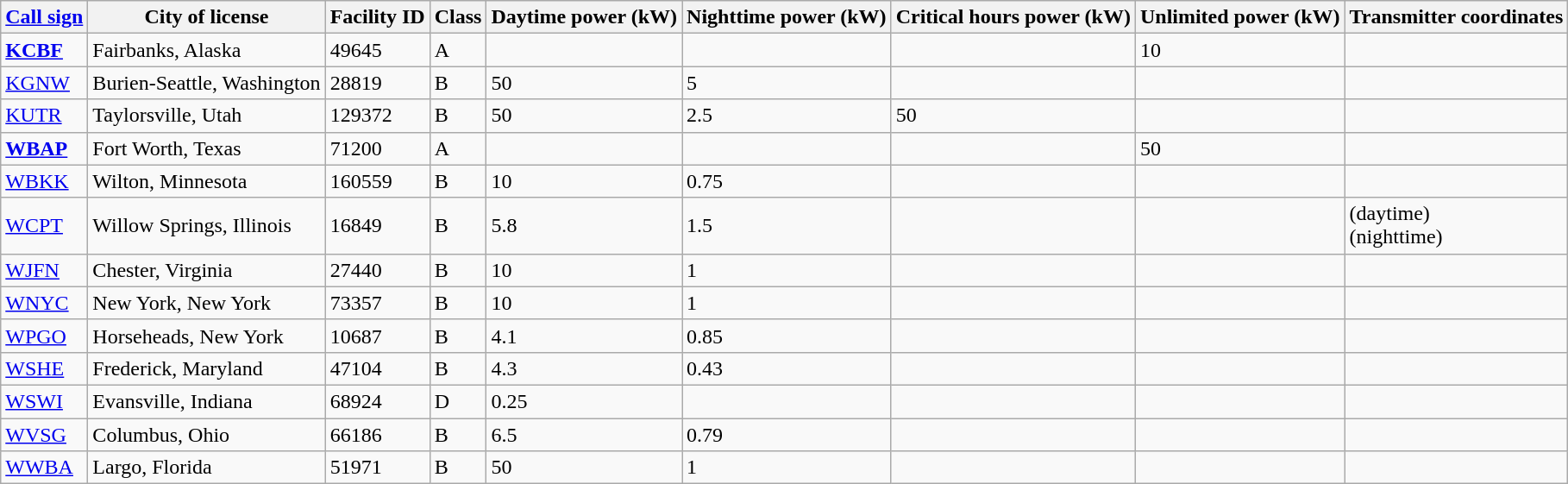<table class="wikitable sortable">
<tr>
<th><a href='#'>Call sign</a></th>
<th>City of license</th>
<th>Facility ID</th>
<th>Class</th>
<th>Daytime power (kW)</th>
<th>Nighttime power (kW)</th>
<th>Critical hours power (kW)</th>
<th>Unlimited power (kW)</th>
<th>Transmitter coordinates</th>
</tr>
<tr>
<td><strong><a href='#'>KCBF</a></strong></td>
<td>Fairbanks, Alaska</td>
<td>49645</td>
<td>A</td>
<td></td>
<td></td>
<td></td>
<td>10</td>
<td></td>
</tr>
<tr>
<td><a href='#'>KGNW</a></td>
<td>Burien-Seattle, Washington</td>
<td>28819</td>
<td>B</td>
<td>50</td>
<td>5</td>
<td></td>
<td></td>
<td></td>
</tr>
<tr>
<td><a href='#'>KUTR</a></td>
<td>Taylorsville, Utah</td>
<td>129372</td>
<td>B</td>
<td>50</td>
<td>2.5</td>
<td>50</td>
<td></td>
<td></td>
</tr>
<tr>
<td><strong><a href='#'>WBAP</a></strong></td>
<td>Fort Worth, Texas</td>
<td>71200</td>
<td>A</td>
<td></td>
<td></td>
<td></td>
<td>50</td>
<td></td>
</tr>
<tr>
<td><a href='#'>WBKK</a></td>
<td>Wilton, Minnesota</td>
<td>160559</td>
<td>B</td>
<td>10</td>
<td>0.75</td>
<td></td>
<td></td>
<td></td>
</tr>
<tr>
<td><a href='#'>WCPT</a></td>
<td>Willow Springs, Illinois</td>
<td>16849</td>
<td>B</td>
<td>5.8</td>
<td>1.5</td>
<td></td>
<td></td>
<td> (daytime)<br> (nighttime)</td>
</tr>
<tr>
<td><a href='#'>WJFN</a></td>
<td>Chester, Virginia</td>
<td>27440</td>
<td>B</td>
<td>10</td>
<td>1</td>
<td></td>
<td></td>
<td></td>
</tr>
<tr>
<td><a href='#'>WNYC</a></td>
<td>New York, New York</td>
<td>73357</td>
<td>B</td>
<td>10</td>
<td>1</td>
<td></td>
<td></td>
<td></td>
</tr>
<tr>
<td><a href='#'>WPGO</a></td>
<td>Horseheads, New York</td>
<td>10687</td>
<td>B</td>
<td>4.1</td>
<td>0.85</td>
<td></td>
<td></td>
<td></td>
</tr>
<tr>
<td><a href='#'>WSHE</a></td>
<td>Frederick, Maryland</td>
<td>47104</td>
<td>B</td>
<td>4.3</td>
<td>0.43</td>
<td></td>
<td></td>
<td></td>
</tr>
<tr>
<td><a href='#'>WSWI</a></td>
<td>Evansville, Indiana</td>
<td>68924</td>
<td>D</td>
<td>0.25</td>
<td></td>
<td></td>
<td></td>
<td></td>
</tr>
<tr>
<td><a href='#'>WVSG</a></td>
<td>Columbus, Ohio</td>
<td>66186</td>
<td>B</td>
<td>6.5</td>
<td>0.79</td>
<td></td>
<td></td>
<td></td>
</tr>
<tr>
<td><a href='#'>WWBA</a></td>
<td>Largo, Florida</td>
<td>51971</td>
<td>B</td>
<td>50</td>
<td>1</td>
<td></td>
<td></td>
<td></td>
</tr>
</table>
